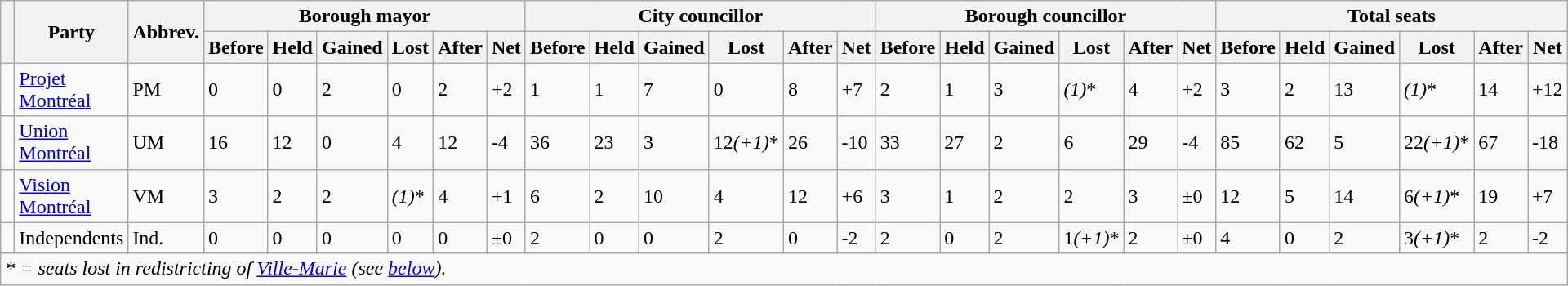<table class="wikitable" border="1">
<tr>
<th rowspan=2 width=30px> </th>
<th rowspan=2>Party</th>
<th rowspan=2>Abbrev.</th>
<th colspan=6>Borough mayor</th>
<th colspan=6>City councillor</th>
<th colspan=6>Borough councillor</th>
<th colspan=6>Total seats</th>
</tr>
<tr>
<th>Before</th>
<th>Held</th>
<th>Gained</th>
<th>Lost</th>
<th>After</th>
<th>Net</th>
<th>Before</th>
<th>Held</th>
<th>Gained</th>
<th>Lost</th>
<th>After</th>
<th>Net</th>
<th>Before</th>
<th>Held</th>
<th>Gained</th>
<th>Lost</th>
<th>After</th>
<th>Net</th>
<th>Before</th>
<th>Held</th>
<th>Gained</th>
<th>Lost</th>
<th>After</th>
<th>Net</th>
</tr>
<tr>
<td> </td>
<td><a href='#'>Projet Montréal</a></td>
<td>PM</td>
<td>0</td>
<td>0</td>
<td>2</td>
<td>0</td>
<td>2</td>
<td>+2</td>
<td>1</td>
<td>1</td>
<td>7</td>
<td>0</td>
<td>8</td>
<td>+7</td>
<td>2</td>
<td>1</td>
<td>3</td>
<td><em>(1)</em>*</td>
<td>4</td>
<td>+2</td>
<td>3</td>
<td>2</td>
<td>13</td>
<td><em>(1)</em>*</td>
<td>14</td>
<td>+12</td>
</tr>
<tr>
<td> </td>
<td><a href='#'>Union Montréal</a></td>
<td>UM</td>
<td>16</td>
<td>12</td>
<td>0</td>
<td>4</td>
<td>12</td>
<td>-4</td>
<td>36</td>
<td>23</td>
<td>3</td>
<td>12<em>(+1)</em>*</td>
<td>26</td>
<td>-10</td>
<td>33</td>
<td>27</td>
<td>2</td>
<td>6</td>
<td>29</td>
<td>-4</td>
<td>85</td>
<td>62</td>
<td>5</td>
<td>22<em>(+1)</em>*</td>
<td>67</td>
<td>-18</td>
</tr>
<tr>
<td> </td>
<td><a href='#'>Vision Montréal</a></td>
<td>VM</td>
<td>3</td>
<td>2</td>
<td>2</td>
<td><em>(1)</em>*</td>
<td>4</td>
<td>+1</td>
<td>6</td>
<td>2</td>
<td>10</td>
<td>4</td>
<td>12</td>
<td>+6</td>
<td>3</td>
<td>1</td>
<td>2</td>
<td>2</td>
<td>3</td>
<td>±0</td>
<td>12</td>
<td>5</td>
<td>14</td>
<td>6<em>(+1)</em>*</td>
<td>19</td>
<td>+7</td>
</tr>
<tr>
<td> </td>
<td>Independents</td>
<td>Ind.</td>
<td>0</td>
<td>0</td>
<td>0</td>
<td>0</td>
<td>0</td>
<td>±0</td>
<td>2</td>
<td>0</td>
<td>0</td>
<td>2</td>
<td>0</td>
<td>-2</td>
<td>2</td>
<td>0</td>
<td>2</td>
<td>1<em>(+1)</em>*</td>
<td>2</td>
<td>±0</td>
<td>4</td>
<td>0</td>
<td>2</td>
<td>3<em>(+1)</em>*</td>
<td>2</td>
<td>-2</td>
</tr>
<tr>
<td colspan=27><em>* = seats lost in redistricting of <a href='#'>Ville-Marie</a> (see <a href='#'>below</a>).</em></td>
</tr>
</table>
